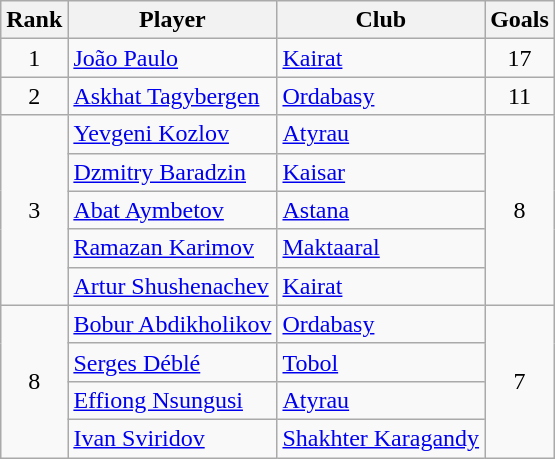<table class="wikitable" style="text-align:center;">
<tr>
<th>Rank</th>
<th>Player</th>
<th>Club</th>
<th>Goals</th>
</tr>
<tr>
<td rowspan="1">1</td>
<td align="left"> <a href='#'>João Paulo</a></td>
<td align="left"><a href='#'>Kairat</a></td>
<td rowspan="1">17</td>
</tr>
<tr>
<td rowspan="1">2</td>
<td align="left"> <a href='#'>Askhat Tagybergen</a></td>
<td align="left"><a href='#'>Ordabasy</a></td>
<td rowspan="1">11</td>
</tr>
<tr>
<td rowspan="5">3</td>
<td align="left"> <a href='#'>Yevgeni Kozlov</a></td>
<td align="left"><a href='#'>Atyrau</a></td>
<td rowspan="5">8</td>
</tr>
<tr>
<td align="left"> <a href='#'>Dzmitry Baradzin</a></td>
<td align="left"><a href='#'>Kaisar</a></td>
</tr>
<tr>
<td align="left"> <a href='#'>Abat Aymbetov</a></td>
<td align="left"><a href='#'>Astana</a></td>
</tr>
<tr>
<td align="left"> <a href='#'>Ramazan Karimov</a></td>
<td align="left"><a href='#'>Maktaaral</a></td>
</tr>
<tr>
<td align="left"> <a href='#'>Artur Shushenachev</a></td>
<td align="left"><a href='#'>Kairat</a></td>
</tr>
<tr>
<td rowspan="4">8</td>
<td align="left"> <a href='#'>Bobur Abdikholikov</a></td>
<td align="left"><a href='#'>Ordabasy</a></td>
<td rowspan="4">7</td>
</tr>
<tr>
<td align="left"> <a href='#'>Serges Déblé</a></td>
<td align="left"><a href='#'>Tobol</a></td>
</tr>
<tr>
<td align="left"> <a href='#'>Effiong Nsungusi</a></td>
<td align="left"><a href='#'>Atyrau</a></td>
</tr>
<tr>
<td align="left"> <a href='#'>Ivan Sviridov</a></td>
<td align="left"><a href='#'>Shakhter Karagandy</a></td>
</tr>
</table>
